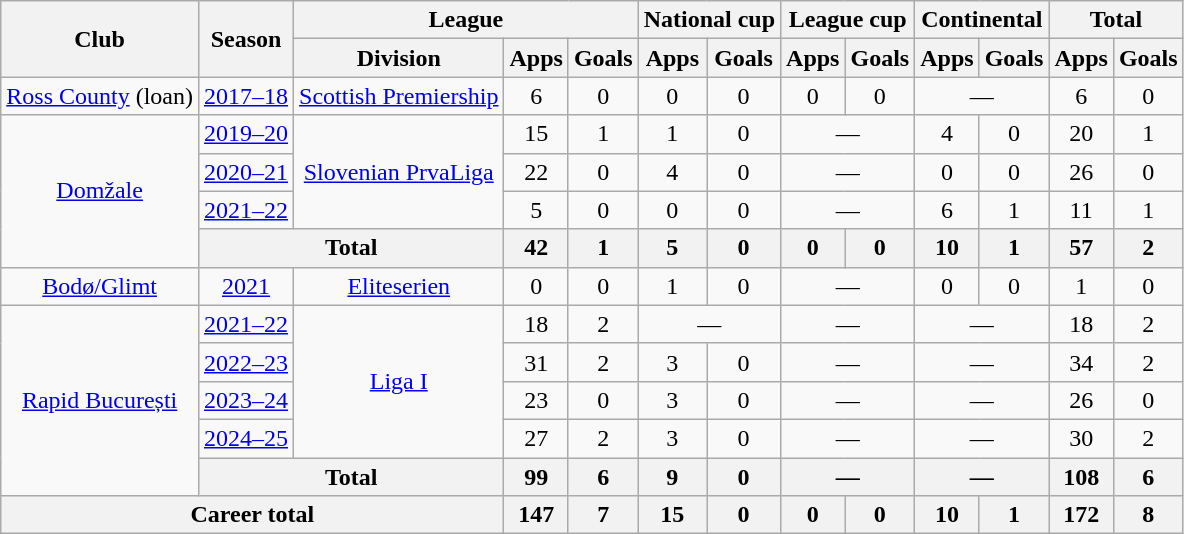<table class="wikitable" style="text-align:center">
<tr>
<th rowspan="2">Club</th>
<th rowspan="2">Season</th>
<th colspan="3">League</th>
<th colspan="2">National cup</th>
<th colspan="2">League cup</th>
<th colspan="2">Continental</th>
<th colspan="2">Total</th>
</tr>
<tr>
<th>Division</th>
<th>Apps</th>
<th>Goals</th>
<th>Apps</th>
<th>Goals</th>
<th>Apps</th>
<th>Goals</th>
<th>Apps</th>
<th>Goals</th>
<th>Apps</th>
<th>Goals</th>
</tr>
<tr>
<td><a href='#'>Ross County</a> (loan)</td>
<td><a href='#'>2017–18</a></td>
<td><a href='#'>Scottish Premiership</a></td>
<td>6</td>
<td>0</td>
<td>0</td>
<td>0</td>
<td>0</td>
<td>0</td>
<td colspan="2">—</td>
<td>6</td>
<td>0</td>
</tr>
<tr>
<td rowspan="4"><a href='#'>Domžale</a></td>
<td><a href='#'>2019–20</a></td>
<td rowspan="3"><a href='#'>Slovenian PrvaLiga</a></td>
<td>15</td>
<td>1</td>
<td>1</td>
<td>0</td>
<td colspan="2">—</td>
<td>4</td>
<td>0</td>
<td>20</td>
<td>1</td>
</tr>
<tr>
<td><a href='#'>2020–21</a></td>
<td>22</td>
<td>0</td>
<td>4</td>
<td>0</td>
<td colspan="2">—</td>
<td>0</td>
<td>0</td>
<td>26</td>
<td>0</td>
</tr>
<tr>
<td><a href='#'>2021–22</a></td>
<td>5</td>
<td>0</td>
<td>0</td>
<td>0</td>
<td colspan="2">—</td>
<td>6</td>
<td>1</td>
<td>11</td>
<td>1</td>
</tr>
<tr>
<th colspan="2">Total</th>
<th>42</th>
<th>1</th>
<th>5</th>
<th>0</th>
<th>0</th>
<th>0</th>
<th>10</th>
<th>1</th>
<th>57</th>
<th>2</th>
</tr>
<tr>
<td><a href='#'>Bodø/Glimt</a></td>
<td><a href='#'>2021</a></td>
<td><a href='#'>Eliteserien</a></td>
<td>0</td>
<td>0</td>
<td>1</td>
<td>0</td>
<td colspan="2">—</td>
<td>0</td>
<td>0</td>
<td>1</td>
<td>0</td>
</tr>
<tr>
<td rowspan="5"><a href='#'>Rapid București</a></td>
<td><a href='#'>2021–22</a></td>
<td rowspan="4"><a href='#'>Liga I</a></td>
<td>18</td>
<td>2</td>
<td colspan="2">—</td>
<td colspan="2">—</td>
<td colspan="2">—</td>
<td>18</td>
<td>2</td>
</tr>
<tr>
<td><a href='#'>2022–23</a></td>
<td>31</td>
<td>2</td>
<td>3</td>
<td>0</td>
<td colspan="2">—</td>
<td colspan="2">—</td>
<td>34</td>
<td>2</td>
</tr>
<tr>
<td><a href='#'>2023–24</a></td>
<td>23</td>
<td>0</td>
<td>3</td>
<td>0</td>
<td colspan="2">—</td>
<td colspan="2">—</td>
<td>26</td>
<td>0</td>
</tr>
<tr>
<td><a href='#'>2024–25</a></td>
<td>27</td>
<td>2</td>
<td>3</td>
<td>0</td>
<td colspan="2">—</td>
<td colspan="2">—</td>
<td>30</td>
<td>2</td>
</tr>
<tr>
<th colspan="2">Total</th>
<th>99</th>
<th>6</th>
<th>9</th>
<th>0</th>
<th colspan="2">—</th>
<th colspan="2">—</th>
<th>108</th>
<th>6</th>
</tr>
<tr>
<th colspan="3">Career total</th>
<th>147</th>
<th>7</th>
<th>15</th>
<th>0</th>
<th>0</th>
<th>0</th>
<th>10</th>
<th>1</th>
<th>172</th>
<th>8</th>
</tr>
</table>
